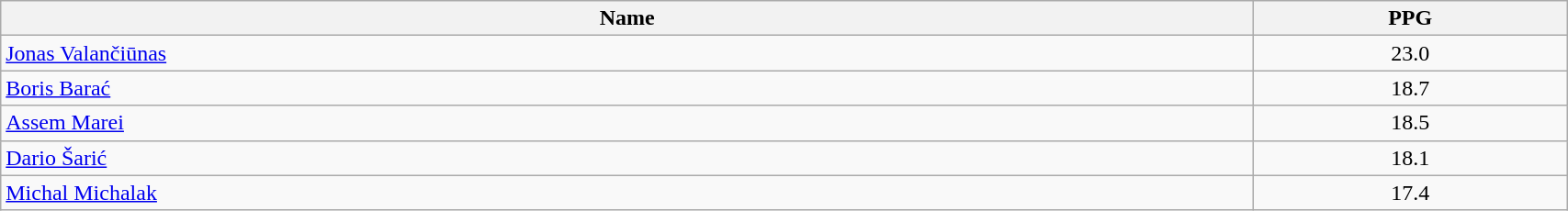<table class=wikitable width="90%">
<tr>
<th width="80%">Name</th>
<th width="20%">PPG</th>
</tr>
<tr>
<td> <a href='#'>Jonas Valančiūnas</a></td>
<td align=center>23.0</td>
</tr>
<tr>
<td> <a href='#'>Boris Barać</a></td>
<td align=center>18.7</td>
</tr>
<tr>
<td> <a href='#'>Assem Marei</a></td>
<td align=center>18.5</td>
</tr>
<tr>
<td> <a href='#'>Dario Šarić</a></td>
<td align=center>18.1</td>
</tr>
<tr>
<td> <a href='#'>Michal Michalak</a></td>
<td align=center>17.4</td>
</tr>
</table>
